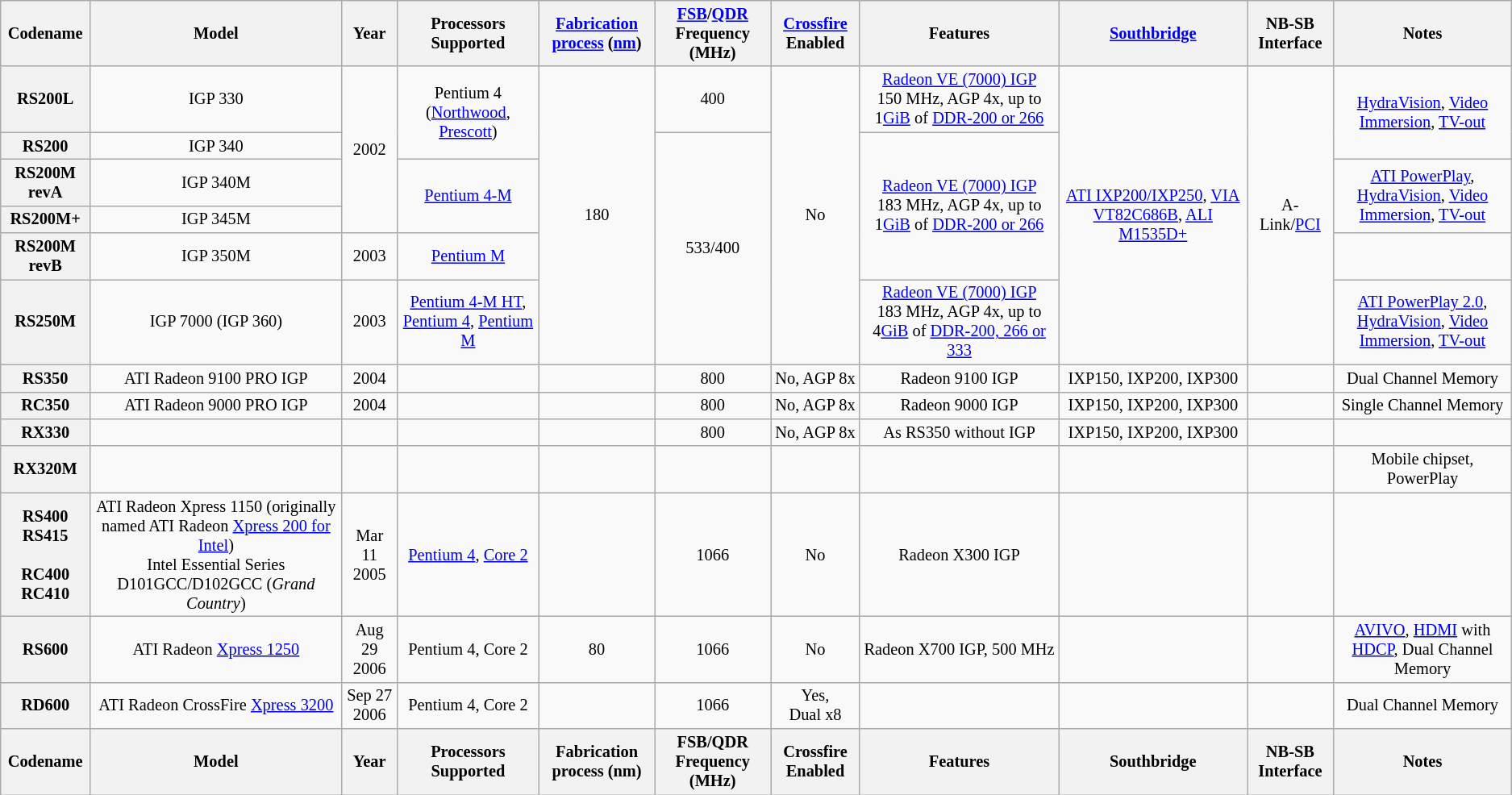<table class="wikitable" style="font-size: 85%; text-align: center; width: auto;">
<tr>
<th>Codename</th>
<th>Model</th>
<th>Year</th>
<th>Processors Supported</th>
<th><a href='#'>Fabrication process</a> (<a href='#'>nm</a>)</th>
<th><a href='#'>FSB</a>/<a href='#'>QDR</a> Frequency (MHz)</th>
<th><a href='#'>Crossfire</a> Enabled</th>
<th>Features</th>
<th><a href='#'>Southbridge</a></th>
<th>NB-SB Interface</th>
<th>Notes</th>
</tr>
<tr>
<th scope="row">RS200L</th>
<td>IGP 330</td>
<td rowspan=4>2002</td>
<td rowspan=2>Pentium 4 (<a href='#'>Northwood</a>, <a href='#'>Prescott</a>)</td>
<td rowspan=6>180</td>
<td>400</td>
<td rowspan=6>No</td>
<td><a href='#'>Radeon VE (7000) IGP</a> 150 MHz, AGP 4x, up to 1<a href='#'>GiB</a> of <a href='#'>DDR-200 or 266</a></td>
<td rowspan=6><a href='#'>ATI IXP200/IXP250</a>, <a href='#'>VIA VT82C686B</a>, <a href='#'>ALI M1535D+</a></td>
<td rowspan=6>A-Link/<a href='#'>PCI</a></td>
<td rowspan=2><a href='#'>HydraVision</a>, <a href='#'>Video Immersion</a>, <a href='#'>TV-out</a></td>
</tr>
<tr>
<th scope="row">RS200</th>
<td>IGP 340</td>
<td rowspan=5>533/400</td>
<td rowspan=4><a href='#'>Radeon VE (7000) IGP</a> 183 MHz, AGP 4x, up to 1<a href='#'>GiB</a> of <a href='#'>DDR-200 or 266</a></td>
</tr>
<tr>
<th scope="row">RS200M revA</th>
<td>IGP 340M</td>
<td rowspan=2><a href='#'>Pentium 4-M</a></td>
<td rowspan=2><a href='#'>ATI PowerPlay</a>, <a href='#'>HydraVision</a>, <a href='#'>Video Immersion</a>, <a href='#'>TV-out</a></td>
</tr>
<tr>
<th scope="row">RS200M+</th>
<td>IGP 345M</td>
</tr>
<tr>
<th scope="row">RS200M revB</th>
<td>IGP 350M</td>
<td>2003</td>
<td><a href='#'>Pentium M</a></td>
<td></td>
</tr>
<tr>
<th scope="row">RS250M</th>
<td>IGP 7000 (IGP 360)</td>
<td>2003</td>
<td><a href='#'>Pentium 4-M HT</a>, <a href='#'>Pentium 4</a>, <a href='#'>Pentium M</a></td>
<td><a href='#'>Radeon VE (7000) IGP</a> 183 MHz, AGP 4x, up to 4<a href='#'>GiB</a> of <a href='#'>DDR-200, 266 or 333</a></td>
<td><a href='#'>ATI PowerPlay 2.0</a>, <a href='#'>HydraVision</a>, <a href='#'>Video Immersion</a>, <a href='#'>TV-out</a></td>
</tr>
<tr>
<th style="text-align:center;">RS350</th>
<td>ATI Radeon 9100 PRO IGP</td>
<td>2004</td>
<td></td>
<td></td>
<td>800</td>
<td>No, AGP 8x</td>
<td>Radeon 9100 IGP</td>
<td>IXP150, IXP200, IXP300</td>
<td></td>
<td>Dual Channel Memory</td>
</tr>
<tr>
<th style="text-align:center;">RC350</th>
<td>ATI Radeon 9000 PRO IGP</td>
<td>2004</td>
<td></td>
<td></td>
<td>800</td>
<td>No, AGP 8x</td>
<td>Radeon 9000 IGP</td>
<td>IXP150, IXP200, IXP300</td>
<td></td>
<td>Single Channel Memory</td>
</tr>
<tr>
<th style="text-align:center;">RX330</th>
<td></td>
<td></td>
<td></td>
<td></td>
<td>800</td>
<td>No, AGP 8x</td>
<td>As RS350 without IGP</td>
<td>IXP150, IXP200, IXP300</td>
<td></td>
<td></td>
</tr>
<tr>
<th style="text-align:center;">RX320M</th>
<td></td>
<td></td>
<td></td>
<td></td>
<td></td>
<td></td>
<td></td>
<td></td>
<td></td>
<td>Mobile chipset, PowerPlay</td>
</tr>
<tr>
<th style="text-align:center;">RS400<br>RS415<br><br>RC400<br>RC410</th>
<td>ATI Radeon Xpress 1150 (originally named ATI Radeon <a href='#'>Xpress 200 for Intel</a>)<br>Intel Essential Series D101GCC/D102GCC (<em>Grand Country</em>)</td>
<td>Mar 11 2005</td>
<td><a href='#'>Pentium 4</a>, <a href='#'>Core 2</a></td>
<td></td>
<td>1066</td>
<td>No</td>
<td>Radeon X300 IGP</td>
<td></td>
<td></td>
<td></td>
</tr>
<tr>
<th style="text-align:center;">RS600</th>
<td>ATI Radeon <a href='#'>Xpress 1250</a></td>
<td>Aug 29 2006</td>
<td>Pentium 4, Core 2</td>
<td>80</td>
<td>1066</td>
<td>No</td>
<td>Radeon X700 IGP, 500 MHz</td>
<td></td>
<td></td>
<td><a href='#'>AVIVO</a>, <a href='#'>HDMI</a> with <a href='#'>HDCP</a>, Dual Channel Memory</td>
</tr>
<tr>
<th style="text-align:center;">RD600</th>
<td>ATI Radeon CrossFire <a href='#'>Xpress 3200</a></td>
<td>Sep 27 2006</td>
<td>Pentium 4, Core 2</td>
<td></td>
<td>1066</td>
<td>Yes, <br>Dual x8</td>
<td></td>
<td></td>
<td></td>
<td>Dual Channel Memory</td>
</tr>
<tr>
<th>Codename</th>
<th>Model</th>
<th>Year</th>
<th>Processors Supported</th>
<th>Fabrication process (nm)</th>
<th>FSB/QDR Frequency (MHz)</th>
<th>Crossfire Enabled</th>
<th>Features</th>
<th>Southbridge</th>
<th>NB-SB Interface</th>
<th>Notes</th>
</tr>
</table>
